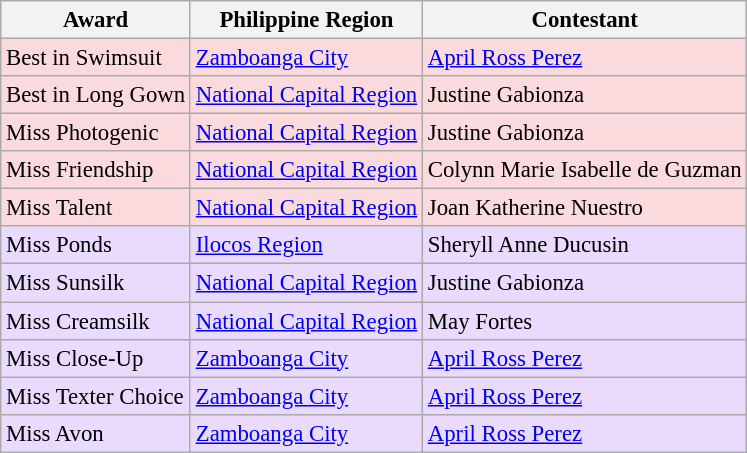<table class="wikitable sortable" style="font-size: 95%;">
<tr>
<th>Award</th>
<th>Philippine Region</th>
<th>Contestant</th>
</tr>
<tr>
<td style="background-color:#FADADD;">Best in Swimsuit</td>
<td style="background-color:#FADADD;"><a href='#'>Zamboanga City</a></td>
<td style="background-color:#FADADD;"><a href='#'>April Ross Perez</a></td>
</tr>
<tr>
<td style="background-color:#FADADD;">Best in Long Gown</td>
<td style="background-color:#FADADD;"><a href='#'>National Capital Region</a></td>
<td style="background-color:#FADADD;">Justine Gabionza</td>
</tr>
<tr>
<td style="background-color:#FADADD;">Miss Photogenic</td>
<td style="background-color:#FADADD;"><a href='#'>National Capital Region</a></td>
<td style="background-color:#FADADD;">Justine Gabionza</td>
</tr>
<tr>
<td style="background-color:#FADADD;">Miss Friendship</td>
<td style="background-color:#FADADD;"><a href='#'>National Capital Region</a></td>
<td style="background-color:#FADADD;">Colynn Marie Isabelle de Guzman</td>
</tr>
<tr>
<td style="background-color:#FADADD;">Miss Talent</td>
<td style="background-color:#FADADD;"><a href='#'>National Capital Region</a></td>
<td style="background-color:#FADADD;">Joan Katherine Nuestro</td>
</tr>
<tr>
<td style="background-color:#eadafd;">Miss Ponds</td>
<td style="background-color:#eadafd;"><a href='#'>Ilocos Region</a></td>
<td style="background-color:#eadafd;">Sheryll Anne Ducusin</td>
</tr>
<tr>
<td style="background-color:#eadafd;">Miss Sunsilk</td>
<td style="background-color:#eadafd;"><a href='#'>National Capital Region</a></td>
<td style="background-color:#eadafd;">Justine Gabionza</td>
</tr>
<tr>
<td style="background-color:#eadafd;">Miss Creamsilk</td>
<td style="background-color:#eadafd;"><a href='#'>National Capital Region</a></td>
<td style="background-color:#eadafd;">May Fortes</td>
</tr>
<tr>
<td style="background-color:#eadafd;">Miss Close-Up</td>
<td style="background-color:#eadafd;"><a href='#'>Zamboanga City</a></td>
<td style="background-color:#eadafd;"><a href='#'>April Ross Perez</a></td>
</tr>
<tr>
<td style="background-color:#eadafd;">Miss Texter Choice</td>
<td style="background-color:#eadafd;"><a href='#'>Zamboanga City</a></td>
<td style="background-color:#eadafd;"><a href='#'>April Ross Perez</a></td>
</tr>
<tr>
<td style="background-color:#eadafd;">Miss Avon</td>
<td style="background-color:#eadafd;"><a href='#'>Zamboanga City</a></td>
<td style="background-color:#eadafd;"><a href='#'>April Ross Perez</a></td>
</tr>
</table>
